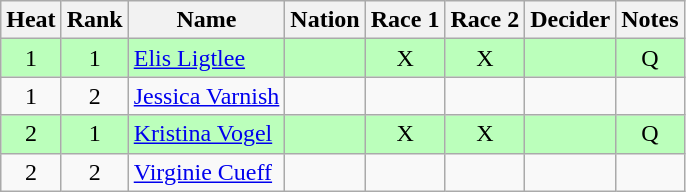<table class="wikitable sortable" style="text-align:center">
<tr>
<th>Heat</th>
<th>Rank</th>
<th>Name</th>
<th>Nation</th>
<th>Race 1</th>
<th>Race 2</th>
<th>Decider</th>
<th>Notes</th>
</tr>
<tr bgcolor=bbffbb>
<td>1</td>
<td>1</td>
<td align=left><a href='#'>Elis Ligtlee</a></td>
<td align=left></td>
<td>X</td>
<td>X</td>
<td></td>
<td>Q</td>
</tr>
<tr>
<td>1</td>
<td>2</td>
<td align=left><a href='#'>Jessica Varnish</a></td>
<td align=left></td>
<td></td>
<td></td>
<td></td>
<td></td>
</tr>
<tr bgcolor=bbffbb>
<td>2</td>
<td>1</td>
<td align=left><a href='#'>Kristina Vogel</a></td>
<td align=left></td>
<td>X</td>
<td>X</td>
<td></td>
<td>Q</td>
</tr>
<tr>
<td>2</td>
<td>2</td>
<td align=left><a href='#'>Virginie Cueff</a></td>
<td align=left></td>
<td></td>
<td></td>
<td></td>
<td></td>
</tr>
</table>
